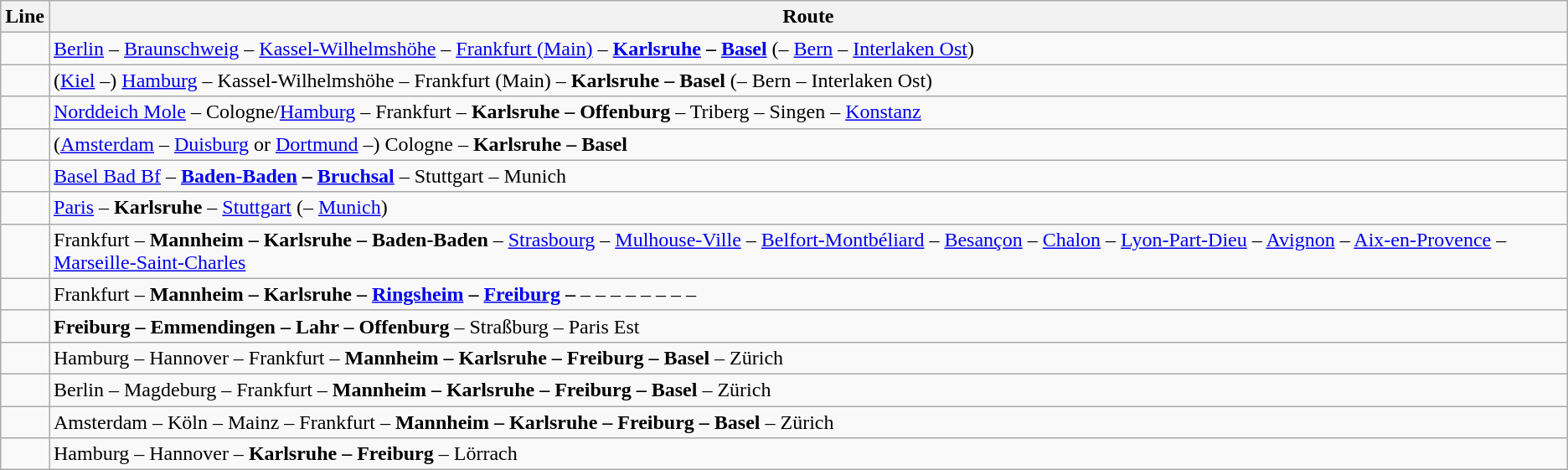<table class="wikitable">
<tr>
<th>Line</th>
<th>Route</th>
</tr>
<tr>
<td></td>
<td><a href='#'>Berlin</a> – <a href='#'>Braunschweig</a> – <a href='#'>Kassel-Wilhelmshöhe</a> – <a href='#'>Frankfurt (Main)</a> – <strong><a href='#'>Karlsruhe</a> – <a href='#'>Basel</a></strong> (– <a href='#'>Bern</a> – <a href='#'>Interlaken Ost</a>)</td>
</tr>
<tr>
<td></td>
<td>(<a href='#'>Kiel</a> –) <a href='#'>Hamburg</a> – Kassel-Wilhelmshöhe – Frankfurt (Main) – <strong>Karlsruhe – Basel</strong> (– Bern – Interlaken Ost)</td>
</tr>
<tr>
<td></td>
<td><a href='#'>Norddeich Mole</a> – Cologne/<a href='#'>Hamburg</a> – Frankfurt – <strong>Karlsruhe – Offenburg</strong> – Triberg – Singen – <a href='#'>Konstanz</a></td>
</tr>
<tr>
<td></td>
<td>(<a href='#'>Amsterdam</a> – <a href='#'>Duisburg</a> or <a href='#'>Dortmund</a> –) Cologne –  <strong>Karlsruhe – Basel</strong></td>
</tr>
<tr>
<td></td>
<td><a href='#'>Basel Bad Bf</a> – <strong><a href='#'>Baden-Baden</a> – <a href='#'>Bruchsal</a></strong> – Stuttgart – Munich</td>
</tr>
<tr>
<td></td>
<td><a href='#'>Paris</a> – <strong>Karlsruhe</strong> – <a href='#'>Stuttgart</a> (– <a href='#'>Munich</a>)</td>
</tr>
<tr>
<td></td>
<td>Frankfurt – <strong>Mannheim – Karlsruhe – Baden-Baden</strong> – <a href='#'>Strasbourg</a> – <a href='#'>Mulhouse-Ville</a> – <a href='#'>Belfort-Montbéliard</a> – <a href='#'>Besançon</a> – <a href='#'>Chalon</a> – <a href='#'>Lyon-Part-Dieu</a> – <a href='#'>Avignon</a> – <a href='#'>Aix-en-Provence</a> – <a href='#'>Marseille-Saint-Charles</a></td>
</tr>
<tr>
<td></td>
<td>Frankfurt – <strong>Mannheim – Karlsruhe – <a href='#'>Ringsheim</a> – <a href='#'>Freiburg</a> –</strong>    –  –  –  –  –  –  –  – </td>
</tr>
<tr>
<td></td>
<td><strong>Freiburg – Emmendingen – Lahr – Offenburg</strong> – Straßburg – Paris Est</td>
</tr>
<tr>
<td></td>
<td>Hamburg – Hannover – Frankfurt – <strong>Mannheim – Karlsruhe – Freiburg – Basel</strong> – Zürich</td>
</tr>
<tr>
<td></td>
<td>Berlin – Magdeburg – Frankfurt – <strong>Mannheim – Karlsruhe – Freiburg – Basel</strong> – Zürich</td>
</tr>
<tr>
<td></td>
<td>Amsterdam – Köln – Mainz – Frankfurt – <strong>Mannheim – Karlsruhe – Freiburg – Basel</strong> – Zürich</td>
</tr>
<tr>
<td></td>
<td>Hamburg – Hannover – <strong>Karlsruhe – Freiburg</strong> – Lörrach</td>
</tr>
</table>
